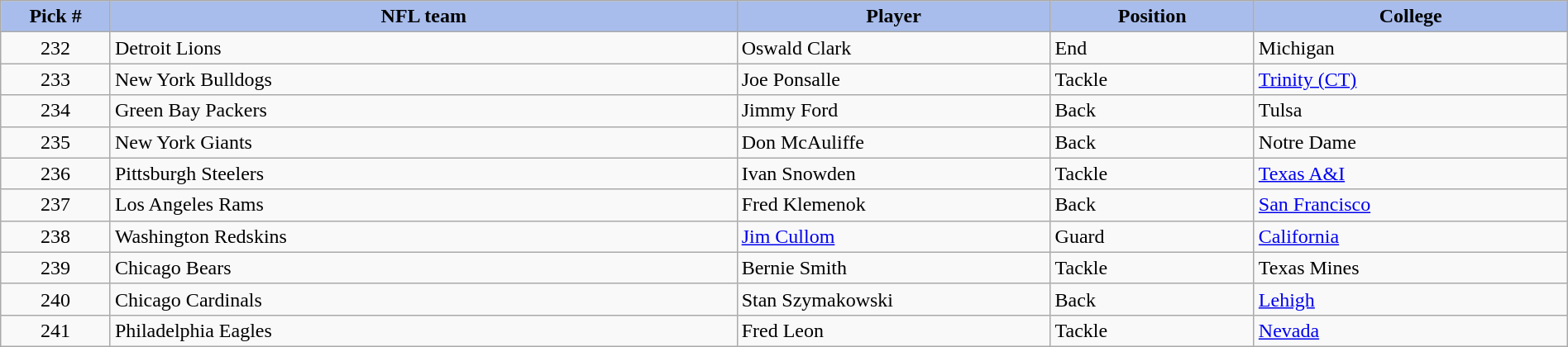<table class="wikitable sortable sortable" style="width: 100%">
<tr>
<th style="background:#A8BDEC;" width=7%>Pick #</th>
<th width=40% style="background:#A8BDEC;">NFL team</th>
<th width=20% style="background:#A8BDEC;">Player</th>
<th width=13% style="background:#A8BDEC;">Position</th>
<th style="background:#A8BDEC;">College</th>
</tr>
<tr>
<td align=center>232</td>
<td>Detroit Lions</td>
<td>Oswald Clark</td>
<td>End</td>
<td>Michigan</td>
</tr>
<tr>
<td align=center>233</td>
<td>New York Bulldogs</td>
<td>Joe Ponsalle</td>
<td>Tackle</td>
<td><a href='#'>Trinity (CT)</a></td>
</tr>
<tr>
<td align=center>234</td>
<td>Green Bay Packers</td>
<td>Jimmy Ford</td>
<td>Back</td>
<td>Tulsa</td>
</tr>
<tr>
<td align=center>235</td>
<td>New York Giants</td>
<td>Don McAuliffe</td>
<td>Back</td>
<td>Notre Dame</td>
</tr>
<tr>
<td align=center>236</td>
<td>Pittsburgh Steelers</td>
<td>Ivan Snowden</td>
<td>Tackle</td>
<td><a href='#'>Texas A&I</a></td>
</tr>
<tr>
<td align=center>237</td>
<td>Los Angeles Rams</td>
<td>Fred Klemenok</td>
<td>Back</td>
<td><a href='#'>San Francisco</a></td>
</tr>
<tr>
<td align=center>238</td>
<td>Washington Redskins</td>
<td><a href='#'>Jim Cullom</a></td>
<td>Guard</td>
<td><a href='#'>California</a></td>
</tr>
<tr>
<td align=center>239</td>
<td>Chicago Bears</td>
<td>Bernie Smith</td>
<td>Tackle</td>
<td>Texas Mines</td>
</tr>
<tr>
<td align=center>240</td>
<td>Chicago Cardinals</td>
<td>Stan Szymakowski</td>
<td>Back</td>
<td><a href='#'>Lehigh</a></td>
</tr>
<tr>
<td align=center>241</td>
<td>Philadelphia Eagles</td>
<td>Fred Leon</td>
<td>Tackle</td>
<td><a href='#'>Nevada</a></td>
</tr>
</table>
